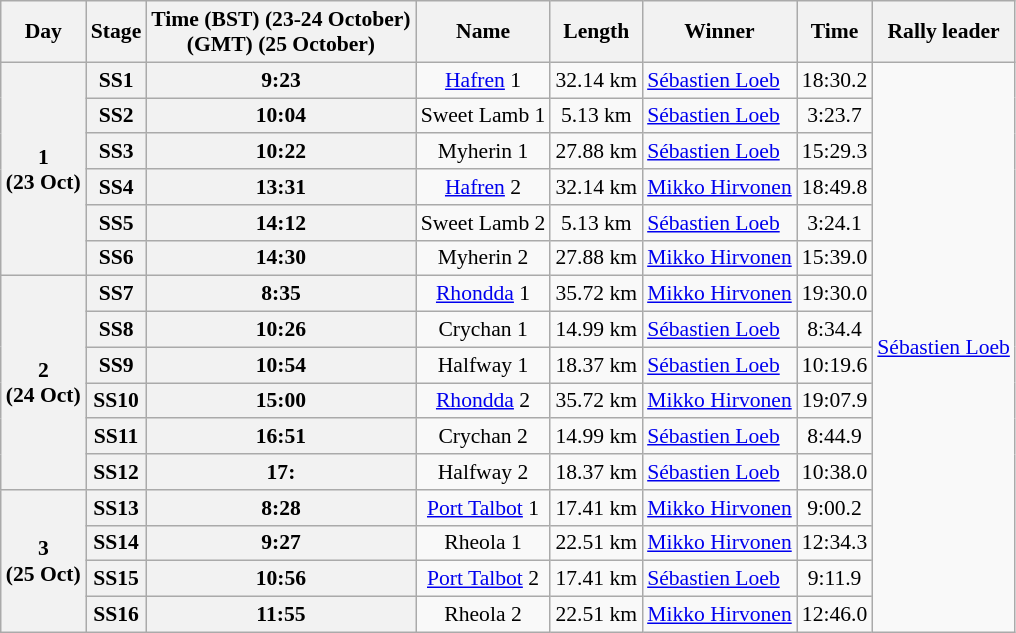<table class="wikitable" style="text-align: center; font-size: 90%; max-width: 950px;">
<tr>
<th>Day</th>
<th>Stage</th>
<th>Time (BST) (23-24 October)<br>(GMT) (25 October)</th>
<th>Name</th>
<th>Length</th>
<th>Winner</th>
<th>Time</th>
<th>Rally leader</th>
</tr>
<tr>
<th rowspan="6">1<br>(23 Oct)</th>
<th>SS1</th>
<th>9:23</th>
<td><a href='#'>Hafren</a> 1</td>
<td>32.14 km</td>
<td align="left"> <a href='#'>Sébastien Loeb</a></td>
<td>18:30.2</td>
<td align="left" rowspan="16"> <a href='#'>Sébastien Loeb</a></td>
</tr>
<tr>
<th>SS2</th>
<th>10:04</th>
<td>Sweet Lamb 1</td>
<td>5.13 km</td>
<td align="left"> <a href='#'>Sébastien Loeb</a></td>
<td>3:23.7</td>
</tr>
<tr>
<th>SS3</th>
<th>10:22</th>
<td>Myherin 1</td>
<td>27.88 km</td>
<td align="left"> <a href='#'>Sébastien Loeb</a></td>
<td>15:29.3</td>
</tr>
<tr>
<th>SS4</th>
<th>13:31</th>
<td><a href='#'>Hafren</a> 2</td>
<td>32.14 km</td>
<td align="left"> <a href='#'>Mikko Hirvonen</a></td>
<td>18:49.8</td>
</tr>
<tr>
<th>SS5</th>
<th>14:12</th>
<td>Sweet Lamb 2</td>
<td>5.13 km</td>
<td align="left"> <a href='#'>Sébastien Loeb</a></td>
<td>3:24.1</td>
</tr>
<tr>
<th>SS6</th>
<th>14:30</th>
<td>Myherin 2</td>
<td>27.88 km</td>
<td align="left"> <a href='#'>Mikko Hirvonen</a></td>
<td>15:39.0</td>
</tr>
<tr>
<th rowspan="6">2<br>(24 Oct)</th>
<th>SS7</th>
<th>8:35</th>
<td><a href='#'>Rhondda</a> 1</td>
<td>35.72 km</td>
<td align="left"> <a href='#'>Mikko Hirvonen</a></td>
<td>19:30.0</td>
</tr>
<tr>
<th>SS8</th>
<th>10:26</th>
<td>Crychan 1</td>
<td>14.99 km</td>
<td align="left"> <a href='#'>Sébastien Loeb</a></td>
<td>8:34.4</td>
</tr>
<tr>
<th>SS9</th>
<th>10:54</th>
<td>Halfway 1</td>
<td>18.37 km</td>
<td align="left"> <a href='#'>Sébastien Loeb</a></td>
<td>10:19.6</td>
</tr>
<tr>
<th>SS10</th>
<th>15:00</th>
<td><a href='#'>Rhondda</a> 2</td>
<td>35.72 km</td>
<td align="left"> <a href='#'>Mikko Hirvonen</a></td>
<td>19:07.9</td>
</tr>
<tr>
<th>SS11</th>
<th>16:51</th>
<td>Crychan 2</td>
<td>14.99 km</td>
<td align="left"> <a href='#'>Sébastien Loeb</a></td>
<td>8:44.9</td>
</tr>
<tr>
<th>SS12</th>
<th>17:</th>
<td>Halfway 2</td>
<td>18.37 km</td>
<td align="left"> <a href='#'>Sébastien Loeb</a></td>
<td>10:38.0</td>
</tr>
<tr>
<th rowspan="4">3<br>(25 Oct)</th>
<th>SS13</th>
<th>8:28</th>
<td><a href='#'>Port Talbot</a> 1</td>
<td>17.41 km</td>
<td align="left"> <a href='#'>Mikko Hirvonen</a></td>
<td>9:00.2</td>
</tr>
<tr>
<th>SS14</th>
<th>9:27</th>
<td>Rheola 1</td>
<td>22.51 km</td>
<td align="left"> <a href='#'>Mikko Hirvonen</a></td>
<td>12:34.3</td>
</tr>
<tr>
<th>SS15</th>
<th>10:56</th>
<td><a href='#'>Port Talbot</a> 2</td>
<td>17.41 km</td>
<td align="left"> <a href='#'>Sébastien Loeb</a></td>
<td>9:11.9</td>
</tr>
<tr>
<th>SS16</th>
<th>11:55</th>
<td>Rheola 2</td>
<td>22.51 km</td>
<td align="left"> <a href='#'>Mikko Hirvonen</a></td>
<td>12:46.0</td>
</tr>
</table>
